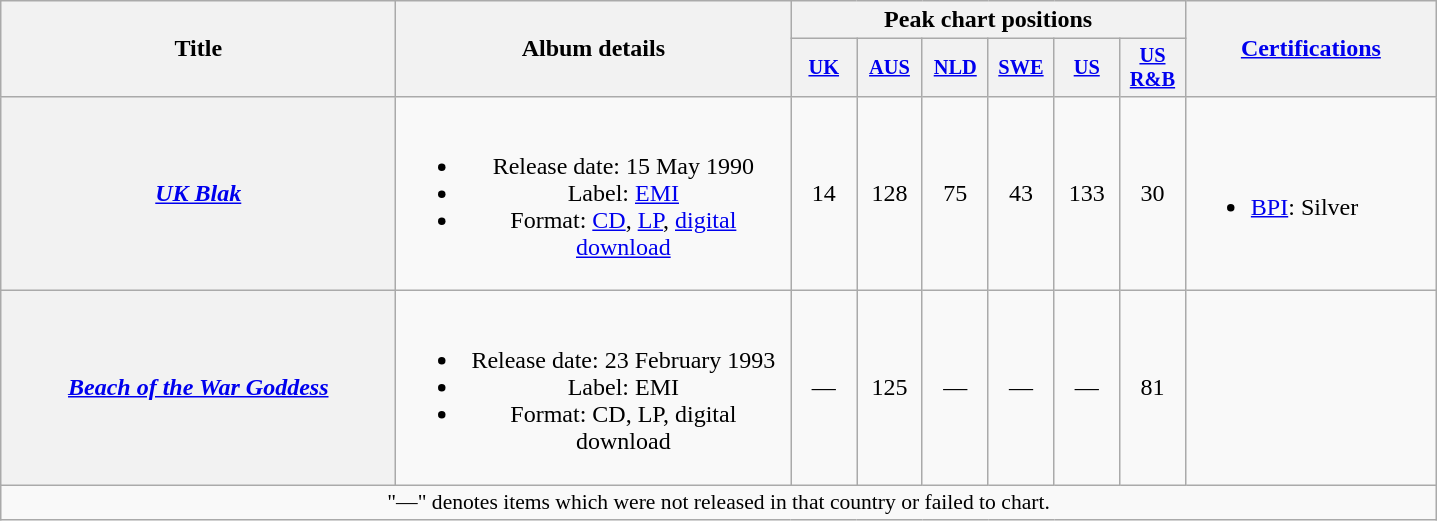<table class="wikitable plainrowheaders" style="text-align:center;" border="1">
<tr>
<th scope="col" rowspan="2" style="width:16em;">Title</th>
<th scope="col" rowspan="2" style="width:16em;">Album details</th>
<th scope="col" colspan="6">Peak chart positions</th>
<th scope="col" rowspan="2" style="width:10em;"><a href='#'>Certifications</a></th>
</tr>
<tr>
<th scope="col" style="width:2.75em;font-size:85%;"><a href='#'>UK</a><br></th>
<th scope="col" style="width:2.75em;font-size:85%;"><a href='#'>AUS</a><br></th>
<th scope="col" style="width:2.75em;font-size:85%;"><a href='#'>NLD</a><br></th>
<th scope="col" style="width:2.75em;font-size:85%;"><a href='#'>SWE</a><br></th>
<th scope="col" style="width:2.75em;font-size:85%;"><a href='#'>US</a><br></th>
<th scope="col" style="width:2.75em;font-size:85%;"><a href='#'>US R&B</a><br></th>
</tr>
<tr>
<th scope="row"><em><a href='#'>UK Blak</a></em></th>
<td><br><ul><li>Release date: 15 May 1990</li><li>Label: <a href='#'>EMI</a></li><li>Format: <a href='#'>CD</a>, <a href='#'>LP</a>, <a href='#'>digital download</a></li></ul></td>
<td>14</td>
<td>128</td>
<td>75</td>
<td>43</td>
<td>133</td>
<td>30</td>
<td align="left"><br><ul><li><a href='#'>BPI</a>: Silver</li></ul></td>
</tr>
<tr>
<th scope="row"><em><a href='#'>Beach of the War Goddess</a></em></th>
<td><br><ul><li>Release date: 23 February 1993</li><li>Label: EMI</li><li>Format: CD, LP, digital download</li></ul></td>
<td>—</td>
<td>125</td>
<td>—</td>
<td>—</td>
<td>—</td>
<td>81</td>
<td></td>
</tr>
<tr>
<td style="font-size:90%;" colspan="10" align="center">"—" denotes items which were not released in that country or failed to chart.</td>
</tr>
</table>
